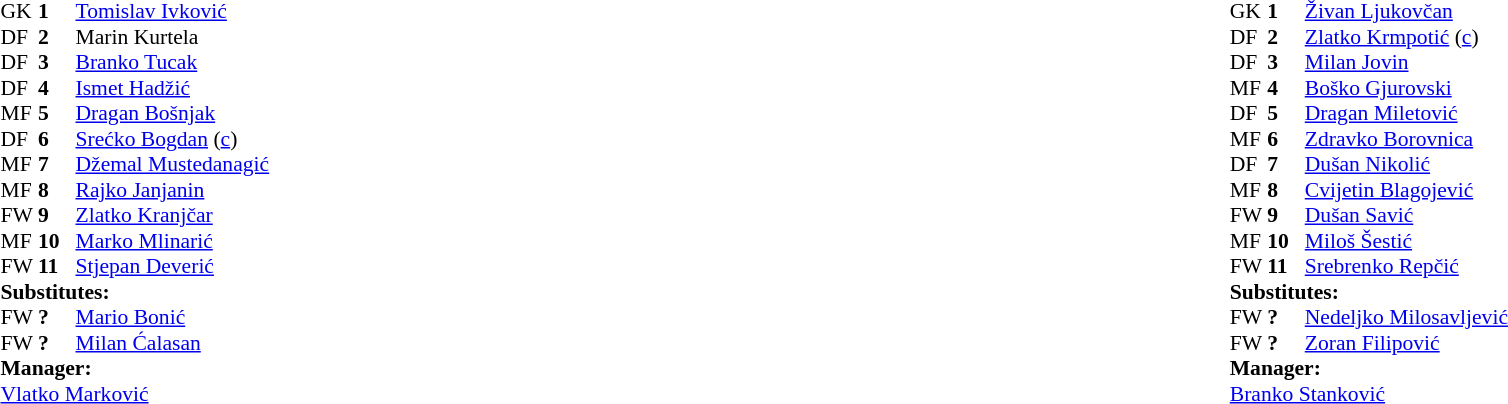<table width="100%">
<tr>
<td valign="top" width="50%"><br><table style="font-size: 90%" cellspacing="0" cellpadding="0">
<tr>
<td colspan="4"></td>
</tr>
<tr>
<th width="25"></th>
<th width="25"></th>
<th width="200"></th>
<th></th>
</tr>
<tr>
<td>GK</td>
<td><strong>1</strong></td>
<td> <a href='#'>Tomislav Ivković</a></td>
</tr>
<tr>
<td>DF</td>
<td><strong>2</strong></td>
<td> Marin Kurtela</td>
</tr>
<tr>
<td>DF</td>
<td><strong>3</strong></td>
<td> <a href='#'>Branko Tucak</a></td>
</tr>
<tr>
<td>DF</td>
<td><strong>4</strong></td>
<td> <a href='#'>Ismet Hadžić</a></td>
</tr>
<tr>
<td>MF</td>
<td><strong>5</strong></td>
<td> <a href='#'>Dragan Bošnjak</a></td>
</tr>
<tr>
<td>DF</td>
<td><strong>6</strong></td>
<td> <a href='#'>Srećko Bogdan</a> (<a href='#'>c</a>)</td>
</tr>
<tr>
<td>MF</td>
<td><strong>7</strong></td>
<td> <a href='#'>Džemal Mustedanagić</a></td>
</tr>
<tr>
<td>MF</td>
<td><strong>8</strong></td>
<td> <a href='#'>Rajko Janjanin</a></td>
</tr>
<tr>
<td>FW</td>
<td><strong>9</strong></td>
<td> <a href='#'>Zlatko Kranjčar</a></td>
</tr>
<tr>
<td>MF</td>
<td><strong>10</strong></td>
<td> <a href='#'>Marko Mlinarić</a></td>
<td></td>
</tr>
<tr>
<td>FW</td>
<td><strong>11</strong></td>
<td> <a href='#'>Stjepan Deverić</a></td>
<td></td>
</tr>
<tr>
<td colspan=4><strong>Substitutes:</strong></td>
</tr>
<tr>
<td>FW</td>
<td><strong>?</strong></td>
<td> <a href='#'>Mario Bonić</a></td>
<td></td>
</tr>
<tr>
<td>FW</td>
<td><strong>?</strong></td>
<td> <a href='#'>Milan Ćalasan</a></td>
<td></td>
</tr>
<tr>
<td colspan=4><strong>Manager:</strong></td>
</tr>
<tr>
<td colspan="4"> <a href='#'>Vlatko Marković</a></td>
</tr>
</table>
</td>
<td valign="top" width="50%"><br><table style="font-size: 90%" cellspacing="0" cellpadding="0" align="center">
<tr>
<td colspan="4"></td>
</tr>
<tr>
<th width="25"></th>
<th width="25"></th>
<th width="200"></th>
<th></th>
</tr>
<tr>
<td>GK</td>
<td><strong>1</strong></td>
<td> <a href='#'>Živan Ljukovčan</a></td>
</tr>
<tr>
<td>DF</td>
<td><strong>2</strong></td>
<td> <a href='#'>Zlatko Krmpotić</a> (<a href='#'>c</a>)</td>
</tr>
<tr>
<td>DF</td>
<td><strong>3</strong></td>
<td> <a href='#'>Milan Jovin</a></td>
</tr>
<tr>
<td>MF</td>
<td><strong>4</strong></td>
<td> <a href='#'>Boško Gjurovski</a></td>
</tr>
<tr>
<td>DF</td>
<td><strong>5</strong></td>
<td> <a href='#'>Dragan Miletović</a></td>
</tr>
<tr>
<td>MF</td>
<td><strong>6</strong></td>
<td> <a href='#'>Zdravko Borovnica</a></td>
<td></td>
</tr>
<tr>
<td>DF</td>
<td><strong>7</strong></td>
<td> <a href='#'>Dušan Nikolić</a></td>
</tr>
<tr>
<td>MF</td>
<td><strong>8</strong></td>
<td> <a href='#'>Cvijetin Blagojević</a></td>
</tr>
<tr>
<td>FW</td>
<td><strong>9</strong></td>
<td> <a href='#'>Dušan Savić</a></td>
</tr>
<tr>
<td>MF</td>
<td><strong>10</strong></td>
<td> <a href='#'>Miloš Šestić</a></td>
</tr>
<tr>
<td>FW</td>
<td><strong>11</strong></td>
<td> <a href='#'>Srebrenko Repčić</a></td>
<td></td>
</tr>
<tr>
<td colspan=4><strong>Substitutes:</strong></td>
</tr>
<tr>
<td>FW</td>
<td><strong>?</strong></td>
<td> <a href='#'>Nedeljko Milosavljević</a></td>
<td></td>
</tr>
<tr>
<td>FW</td>
<td><strong>?</strong></td>
<td> <a href='#'>Zoran Filipović</a></td>
<td></td>
</tr>
<tr>
<td colspan=4><strong>Manager:</strong></td>
</tr>
<tr>
<td colspan="4"> <a href='#'>Branko Stanković</a></td>
</tr>
</table>
</td>
</tr>
</table>
